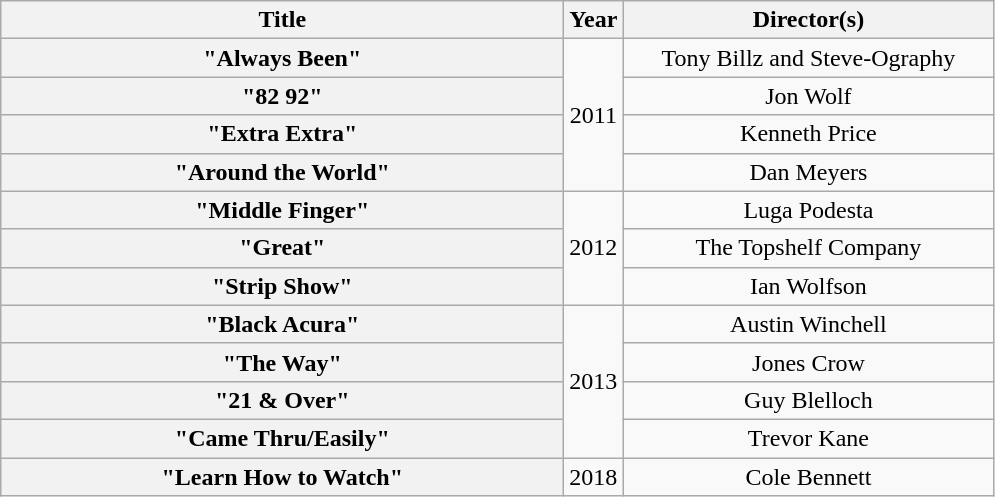<table class="wikitable plainrowheaders" style="text-align:center;">
<tr>
<th scope="col" style="width:23em;">Title</th>
<th scope="col">Year</th>
<th scope="col" style="width:15em;">Director(s)</th>
</tr>
<tr>
<th scope="row">"Always Been"<br></th>
<td rowspan="4">2011</td>
<td>Tony Billz and Steve-Ography</td>
</tr>
<tr>
<th scope="row">"82 92"<br></th>
<td>Jon Wolf</td>
</tr>
<tr>
<th scope="row">"Extra Extra"<br></th>
<td>Kenneth Price</td>
</tr>
<tr>
<th scope="row">"Around the World"<br></th>
<td>Dan Meyers</td>
</tr>
<tr>
<th scope="row">"Middle Finger"<br></th>
<td rowspan="3">2012</td>
<td>Luga Podesta</td>
</tr>
<tr>
<th scope="row">"Great"<br></th>
<td>The Topshelf Company</td>
</tr>
<tr>
<th scope="row">"Strip Show"<br></th>
<td>Ian Wolfson</td>
</tr>
<tr>
<th scope="row">"Black Acura"<br></th>
<td rowspan="4">2013</td>
<td>Austin Winchell</td>
</tr>
<tr>
<th scope="row">"The Way"<br></th>
<td>Jones Crow</td>
</tr>
<tr>
<th scope="row">"21 & Over"<br></th>
<td>Guy Blelloch</td>
</tr>
<tr>
<th scope="row">"Came Thru/Easily"<br></th>
<td>Trevor Kane</td>
</tr>
<tr>
<th scope="row">"Learn How to Watch"<br></th>
<td>2018</td>
<td>Cole Bennett</td>
</tr>
</table>
